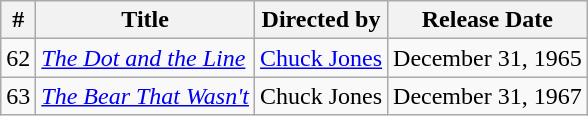<table class="wikitable">
<tr>
<th>#</th>
<th>Title</th>
<th>Directed by</th>
<th>Release Date</th>
</tr>
<tr>
<td>62</td>
<td><em><a href='#'>The Dot and the Line</a></em></td>
<td><a href='#'>Chuck Jones</a></td>
<td>December 31, 1965</td>
</tr>
<tr>
<td>63</td>
<td><em><a href='#'>The Bear That Wasn't</a></em></td>
<td>Chuck Jones</td>
<td>December 31, 1967</td>
</tr>
</table>
